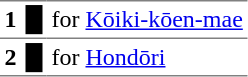<table border="1" cellspacing="0" cellpadding="3" frame="hsides" rules="rows" style="margin-top:.4em; text-align:left">
<tr>
<th>1</th>
<td><span>█</span></td>
<td>for <a href='#'>Kōiki-kōen-mae</a></td>
</tr>
<tr>
<th>2</th>
<td><span>█</span></td>
<td>for <a href='#'>Hondōri</a></td>
</tr>
</table>
